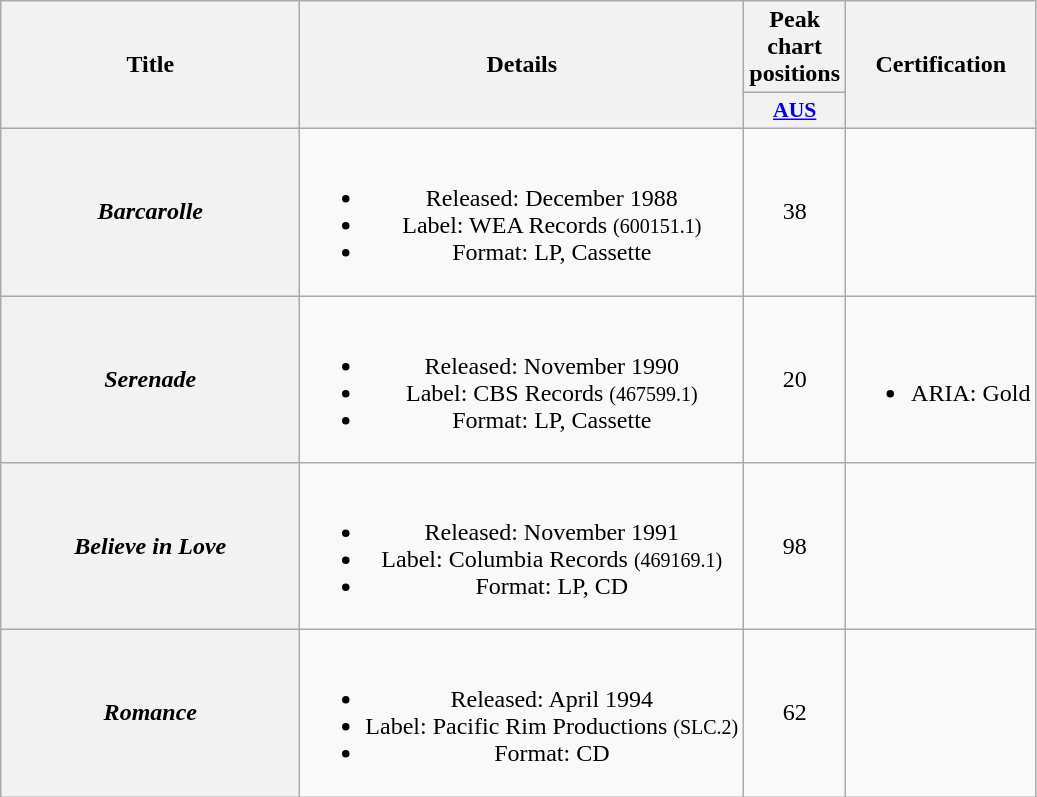<table class="wikitable plainrowheaders" style="text-align:center;" border="1">
<tr>
<th scope="col" rowspan="2" style="width:12em;">Title</th>
<th scope="col" rowspan="2" tyle="width:16em;">Details</th>
<th scope="col" colspan="1">Peak chart positions</th>
<th scope="col" rowspan="2" tyle="width:16em;">Certification</th>
</tr>
<tr>
<th scope="col" style="width:3em;font-size:90%;"><a href='#'>AUS</a><br></th>
</tr>
<tr>
<th scope="row"><em>Barcarolle</em></th>
<td><br><ul><li>Released: December 1988</li><li>Label: WEA Records <small>(600151.1)</small></li><li>Format: LP, Cassette</li></ul></td>
<td>38</td>
<td></td>
</tr>
<tr>
<th scope="row"><em>Serenade</em></th>
<td><br><ul><li>Released: November 1990</li><li>Label: CBS Records <small>(467599.1)</small></li><li>Format: LP, Cassette</li></ul></td>
<td>20</td>
<td><br><ul><li>ARIA: Gold</li></ul></td>
</tr>
<tr>
<th scope="row"><em>Believe in Love</em></th>
<td><br><ul><li>Released: November 1991</li><li>Label: Columbia Records <small>(469169.1)</small></li><li>Format: LP, CD</li></ul></td>
<td>98</td>
<td></td>
</tr>
<tr>
<th scope="row"><em>Romance</em></th>
<td><br><ul><li>Released: April 1994</li><li>Label: Pacific Rim Productions <small>(SLC.2)</small></li><li>Format: CD</li></ul></td>
<td>62</td>
<td></td>
</tr>
</table>
